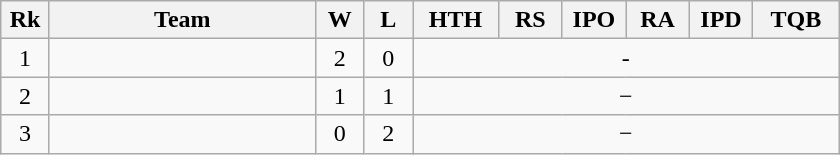<table class=wikitable style=text-align:center>
<tr>
<th width=25>Rk</th>
<th width=170>Team</th>
<th width=25>W</th>
<th width=25>L</th>
<th width=50>HTH</th>
<th width=35>RS</th>
<th width=35>IPO</th>
<th width=35>RA</th>
<th width=35>IPD</th>
<th width=50>TQB</th>
</tr>
<tr>
<td>1</td>
<td style="text-align:left;"></td>
<td>2</td>
<td>0</td>
<td colspan="6" style="text-align: center;">-</td>
</tr>
<tr>
<td>2</td>
<td style="text-align:left;"></td>
<td>1</td>
<td>1</td>
<td colspan="6" style="text-align: center;">−</td>
</tr>
<tr>
<td>3</td>
<td style="text-align:left;"></td>
<td>0</td>
<td>2</td>
<td colspan="6" style="text-align: center;">−</td>
</tr>
</table>
